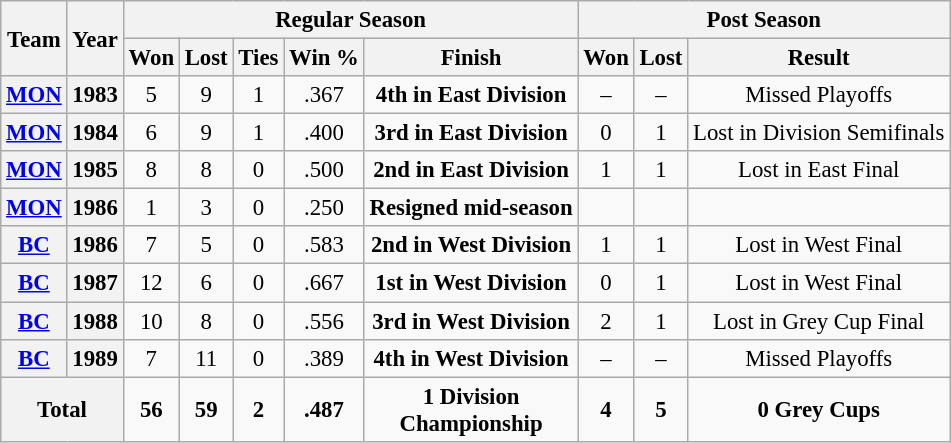<table class="wikitable" style="font-size: 95%; text-align:center;">
<tr>
<th rowspan="2">Team</th>
<th rowspan="2">Year</th>
<th colspan="5">Regular Season</th>
<th colspan="4">Post Season</th>
</tr>
<tr>
<th>Won</th>
<th>Lost</th>
<th>Ties</th>
<th>Win %</th>
<th>Finish</th>
<th>Won</th>
<th>Lost</th>
<th>Result</th>
</tr>
<tr>
<th><a href='#'>MON</a></th>
<th>1983</th>
<td>5</td>
<td>9</td>
<td>1</td>
<td>.367</td>
<td><strong>4th in East Division</strong></td>
<td>–</td>
<td>–</td>
<td>Missed Playoffs</td>
</tr>
<tr>
<th><a href='#'>MON</a></th>
<th>1984</th>
<td>6</td>
<td>9</td>
<td>1</td>
<td>.400</td>
<td><strong>3rd in East Division</strong></td>
<td>0</td>
<td>1</td>
<td>Lost in Division Semifinals</td>
</tr>
<tr>
<th><a href='#'>MON</a></th>
<th>1985</th>
<td>8</td>
<td>8</td>
<td>0</td>
<td>.500</td>
<td><strong>2nd in East Division</strong></td>
<td>1</td>
<td>1</td>
<td>Lost in East Final</td>
</tr>
<tr>
<th><a href='#'>MON</a></th>
<th>1986</th>
<td>1</td>
<td>3</td>
<td>0</td>
<td>.250</td>
<td><strong>Resigned mid-season</strong></td>
<td></td>
<td></td>
<td></td>
</tr>
<tr>
<th><a href='#'>BC</a></th>
<th>1986</th>
<td>7</td>
<td>5</td>
<td>0</td>
<td>.583</td>
<td><strong>2nd in West Division</strong></td>
<td>1</td>
<td>1</td>
<td>Lost in West Final</td>
</tr>
<tr>
<th><a href='#'>BC</a></th>
<th>1987</th>
<td>12</td>
<td>6</td>
<td>0</td>
<td>.667</td>
<td><strong>1st in West Division</strong></td>
<td>0</td>
<td>1</td>
<td>Lost in West Final</td>
</tr>
<tr>
<th><a href='#'>BC</a></th>
<th>1988</th>
<td>10</td>
<td>8</td>
<td>0</td>
<td>.556</td>
<td><strong>3rd in West Division</strong></td>
<td>2</td>
<td>1</td>
<td>Lost in Grey Cup Final</td>
</tr>
<tr>
<th><a href='#'>BC</a></th>
<th>1989</th>
<td>7</td>
<td>11</td>
<td>0</td>
<td>.389</td>
<td><strong>4th in West Division</strong></td>
<td>–</td>
<td>–</td>
<td>Missed Playoffs</td>
</tr>
<tr>
<th colspan="2"><strong>Total</strong></th>
<td><strong>56</strong></td>
<td><strong>59</strong></td>
<td><strong>2</strong></td>
<td><strong>.487</strong></td>
<td><strong>1 Division<br>Championship</strong></td>
<td><strong>4</strong></td>
<td><strong>5</strong></td>
<td><strong>0 Grey Cups</strong></td>
</tr>
</table>
